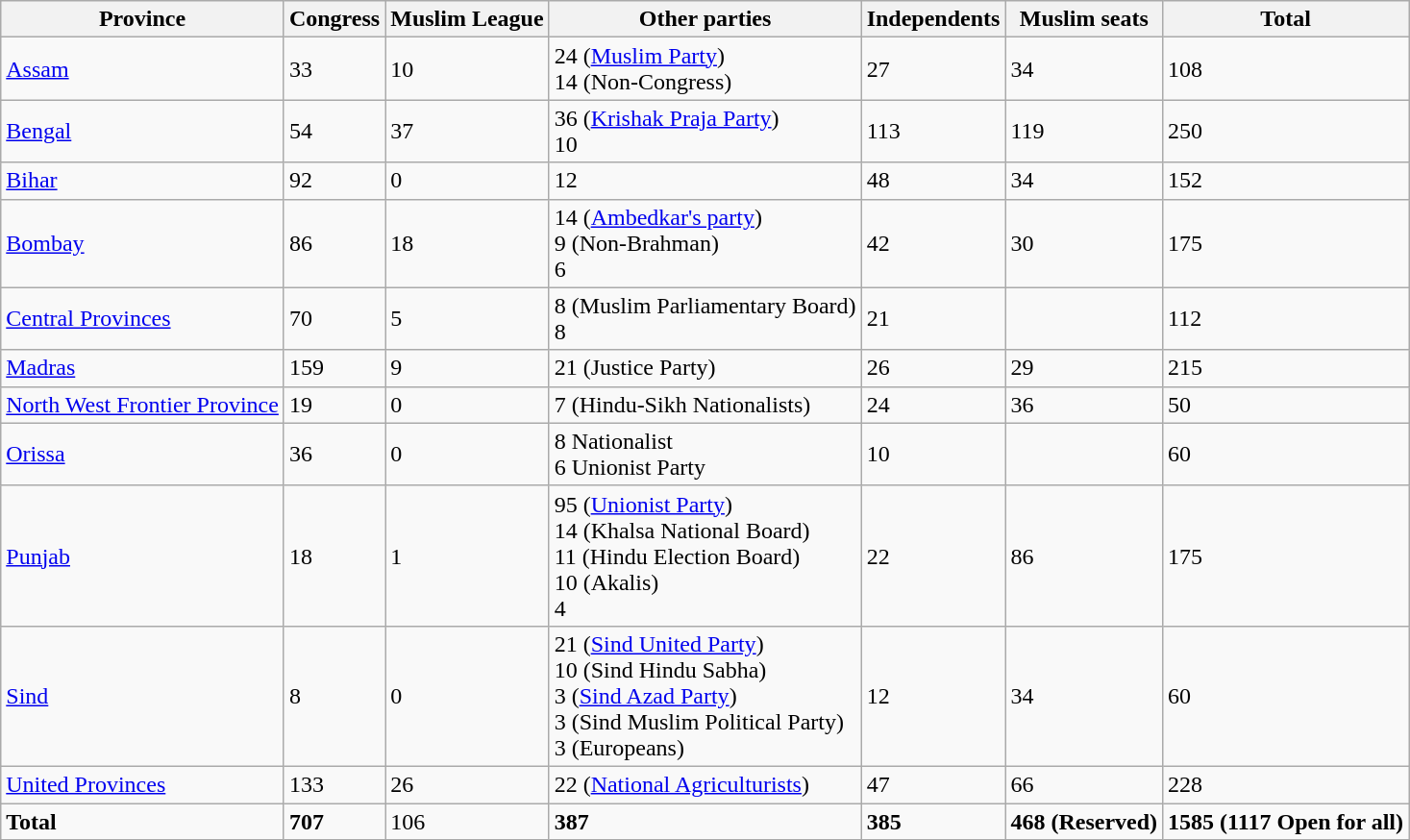<table class=wikitable style=text-align:centre>
<tr>
<th>Province</th>
<th>Congress</th>
<th>Muslim League</th>
<th>Other parties</th>
<th>Independents</th>
<th>Muslim seats</th>
<th>Total</th>
</tr>
<tr>
<td align=left><a href='#'>Assam</a></td>
<td>33</td>
<td>10</td>
<td>24 (<a href='#'>Muslim Party</a>)<br> 14 (Non-Congress)</td>
<td>27</td>
<td>34</td>
<td>108</td>
</tr>
<tr>
<td align=left><a href='#'>Bengal</a></td>
<td>54</td>
<td>37</td>
<td>36 (<a href='#'>Krishak Praja Party</a>)<br> 10</td>
<td>113</td>
<td>119</td>
<td>250</td>
</tr>
<tr>
<td align=left><a href='#'>Bihar</a></td>
<td>92</td>
<td>0</td>
<td>12</td>
<td>48</td>
<td>34</td>
<td>152</td>
</tr>
<tr>
<td align=left><a href='#'>Bombay</a></td>
<td>86</td>
<td>18</td>
<td>14 (<a href='#'>Ambedkar's party</a>)<br> 9 (Non-Brahman)<br> 6</td>
<td>42</td>
<td>30</td>
<td>175</td>
</tr>
<tr>
<td align=left><a href='#'>Central Provinces</a></td>
<td>70</td>
<td>5</td>
<td>8 (Muslim Parliamentary Board)<br> 8</td>
<td>21</td>
<td></td>
<td>112</td>
</tr>
<tr>
<td align=left><a href='#'>Madras</a></td>
<td>159</td>
<td>9</td>
<td>21 (Justice Party)</td>
<td>26</td>
<td>29</td>
<td>215</td>
</tr>
<tr>
<td align=left><a href='#'>North West Frontier Province</a></td>
<td>19</td>
<td>0</td>
<td>7 (Hindu-Sikh Nationalists)</td>
<td>24</td>
<td>36</td>
<td>50</td>
</tr>
<tr>
<td align=left><a href='#'>Orissa</a></td>
<td>36</td>
<td>0</td>
<td>8 Nationalist<br>6 Unionist Party</td>
<td>10</td>
<td></td>
<td>60</td>
</tr>
<tr>
<td align=left><a href='#'>Punjab</a></td>
<td>18</td>
<td>1</td>
<td>95 (<a href='#'>Unionist Party</a>)<br> 14 (Khalsa National Board)<br> 11 (Hindu Election Board)<br> 10 (Akalis) <br> 4</td>
<td>22</td>
<td>86</td>
<td>175</td>
</tr>
<tr>
<td align=left><a href='#'>Sind</a></td>
<td>8</td>
<td>0</td>
<td>21 (<a href='#'>Sind United Party</a>)<br> 10 (Sind Hindu Sabha)<br> 3 (<a href='#'>Sind Azad Party</a>)<br> 3 (Sind Muslim Political Party)<br> 3 (Europeans)</td>
<td>12</td>
<td>34</td>
<td>60</td>
</tr>
<tr>
<td align=left><a href='#'>United Provinces</a></td>
<td>133</td>
<td>26</td>
<td>22 (<a href='#'>National Agriculturists</a>)</td>
<td>47</td>
<td>66</td>
<td>228</td>
</tr>
<tr>
<td align=left><strong>Total</strong></td>
<td><strong>707</strong></td>
<td>106</td>
<td><strong>387</strong></td>
<td><strong>385</strong></td>
<td><strong>468 (Reserved)</strong></td>
<td><strong>1585 (1117 Open for all)</strong></td>
</tr>
</table>
